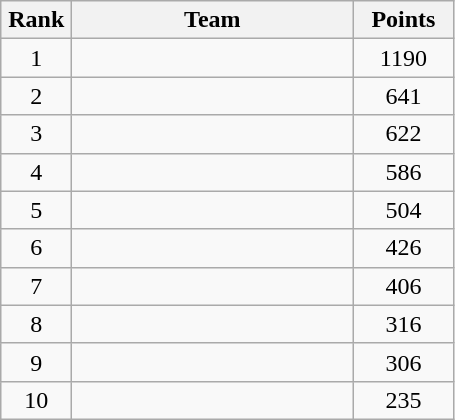<table class="wikitable" style="text-align:center;">
<tr>
<th width=40>Rank</th>
<th width=180>Team</th>
<th width=60>Points</th>
</tr>
<tr>
<td>1</td>
<td align=left></td>
<td>1190</td>
</tr>
<tr>
<td>2</td>
<td align=left></td>
<td>641</td>
</tr>
<tr>
<td>3</td>
<td align=left></td>
<td>622</td>
</tr>
<tr>
<td>4</td>
<td align=left></td>
<td>586</td>
</tr>
<tr>
<td>5</td>
<td align=left></td>
<td>504</td>
</tr>
<tr>
<td>6</td>
<td align=left></td>
<td>426</td>
</tr>
<tr>
<td>7</td>
<td align=left></td>
<td>406</td>
</tr>
<tr>
<td>8</td>
<td align=left></td>
<td>316</td>
</tr>
<tr>
<td>9</td>
<td align=left></td>
<td>306</td>
</tr>
<tr>
<td>10</td>
<td align=left></td>
<td>235</td>
</tr>
</table>
